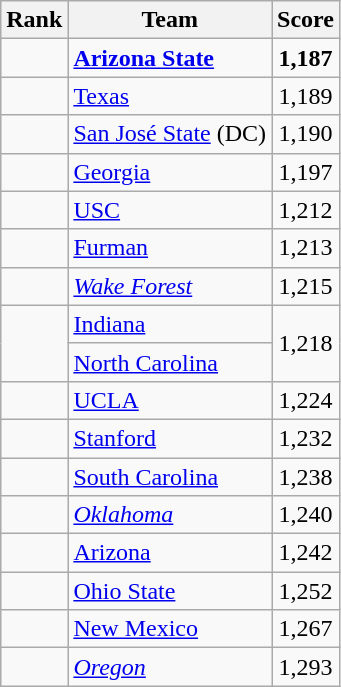<table class="wikitable sortable" style="text-align:center">
<tr>
<th dat-sort-type=number>Rank</th>
<th>Team</th>
<th>Score</th>
</tr>
<tr>
<td></td>
<td align=left><strong><a href='#'>Arizona State</a></strong></td>
<td><strong>1,187</strong></td>
</tr>
<tr>
<td></td>
<td align=left><a href='#'>Texas</a></td>
<td>1,189</td>
</tr>
<tr>
<td></td>
<td align=left><a href='#'>San José State</a> (DC)</td>
<td>1,190</td>
</tr>
<tr>
<td></td>
<td align=left><a href='#'>Georgia</a></td>
<td>1,197</td>
</tr>
<tr>
<td></td>
<td align=left><a href='#'>USC</a></td>
<td>1,212</td>
</tr>
<tr>
<td></td>
<td align=left><a href='#'>Furman</a></td>
<td>1,213</td>
</tr>
<tr>
<td></td>
<td align=left><em><a href='#'>Wake Forest</a></em></td>
<td>1,215</td>
</tr>
<tr>
<td rowspan=2></td>
<td align=left><a href='#'>Indiana</a></td>
<td rowspan=2>1,218</td>
</tr>
<tr>
<td align=left><a href='#'>North Carolina</a></td>
</tr>
<tr>
<td></td>
<td align=left><a href='#'>UCLA</a></td>
<td>1,224</td>
</tr>
<tr>
<td></td>
<td align=left><a href='#'>Stanford</a></td>
<td>1,232</td>
</tr>
<tr>
<td></td>
<td align=left><a href='#'>South Carolina</a></td>
<td>1,238</td>
</tr>
<tr>
<td></td>
<td align=left><em><a href='#'>Oklahoma</a></em></td>
<td>1,240</td>
</tr>
<tr>
<td></td>
<td align=left><a href='#'>Arizona</a></td>
<td>1,242</td>
</tr>
<tr>
<td></td>
<td align=left><a href='#'>Ohio State</a></td>
<td>1,252</td>
</tr>
<tr>
<td></td>
<td align=left><a href='#'>New Mexico</a></td>
<td>1,267</td>
</tr>
<tr>
<td></td>
<td align=left><em><a href='#'>Oregon</a></em></td>
<td>1,293</td>
</tr>
</table>
